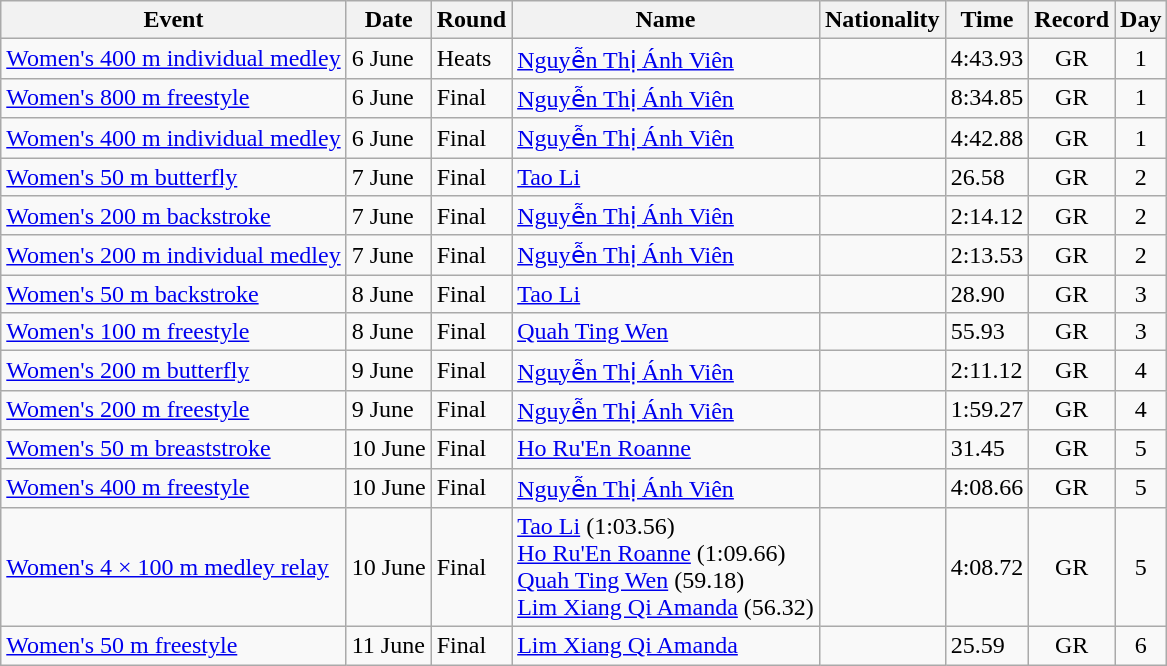<table class="wikitable sortable">
<tr>
<th>Event</th>
<th>Date</th>
<th>Round</th>
<th>Name</th>
<th>Nationality</th>
<th>Time</th>
<th>Record</th>
<th>Day</th>
</tr>
<tr>
<td><a href='#'>Women's 400 m individual medley</a></td>
<td>6 June</td>
<td>Heats</td>
<td><a href='#'>Nguyễn Thị Ánh Viên</a></td>
<td align=left></td>
<td>4:43.93</td>
<td align=center>GR</td>
<td align=center>1</td>
</tr>
<tr>
<td><a href='#'>Women's 800 m freestyle</a></td>
<td>6 June</td>
<td>Final</td>
<td><a href='#'>Nguyễn Thị Ánh Viên</a></td>
<td align=left></td>
<td>8:34.85</td>
<td align=center>GR</td>
<td align=center>1</td>
</tr>
<tr>
<td><a href='#'>Women's 400 m individual medley</a></td>
<td>6 June</td>
<td>Final</td>
<td><a href='#'>Nguyễn Thị Ánh Viên</a></td>
<td align=left></td>
<td>4:42.88</td>
<td align=center>GR</td>
<td align=center>1</td>
</tr>
<tr>
<td><a href='#'>Women's 50 m butterfly</a></td>
<td>7 June</td>
<td>Final</td>
<td><a href='#'>Tao Li</a></td>
<td align=left></td>
<td>26.58</td>
<td align=center>GR</td>
<td align=center>2</td>
</tr>
<tr>
<td><a href='#'>Women's 200 m backstroke</a></td>
<td>7 June</td>
<td>Final</td>
<td><a href='#'>Nguyễn Thị Ánh Viên</a></td>
<td align=left></td>
<td>2:14.12</td>
<td align=center>GR</td>
<td align=center>2</td>
</tr>
<tr>
<td><a href='#'>Women's 200 m individual medley</a></td>
<td>7 June</td>
<td>Final</td>
<td><a href='#'>Nguyễn Thị Ánh Viên</a></td>
<td align=left></td>
<td>2:13.53</td>
<td align=center>GR</td>
<td align=center>2</td>
</tr>
<tr>
<td><a href='#'>Women's 50 m backstroke</a></td>
<td>8 June</td>
<td>Final</td>
<td><a href='#'>Tao Li</a></td>
<td align=left></td>
<td>28.90</td>
<td align=center>GR</td>
<td align=center>3</td>
</tr>
<tr>
<td><a href='#'>Women's 100 m freestyle</a></td>
<td>8 June</td>
<td>Final</td>
<td><a href='#'>Quah Ting Wen</a></td>
<td align=left></td>
<td>55.93</td>
<td align=center>GR</td>
<td align=center>3</td>
</tr>
<tr>
<td><a href='#'>Women's 200 m butterfly</a></td>
<td>9 June</td>
<td>Final</td>
<td><a href='#'>Nguyễn Thị Ánh Viên</a></td>
<td align=left></td>
<td>2:11.12</td>
<td align=center>GR</td>
<td align=center>4</td>
</tr>
<tr>
<td><a href='#'>Women's 200 m freestyle</a></td>
<td>9 June</td>
<td>Final</td>
<td><a href='#'>Nguyễn Thị Ánh Viên</a></td>
<td align=left></td>
<td>1:59.27</td>
<td align=center>GR</td>
<td align=center>4</td>
</tr>
<tr>
<td><a href='#'>Women's 50 m breaststroke</a></td>
<td>10 June</td>
<td>Final</td>
<td><a href='#'>Ho Ru'En Roanne</a></td>
<td align=left></td>
<td>31.45</td>
<td align=center>GR</td>
<td align=center>5</td>
</tr>
<tr>
<td><a href='#'>Women's 400 m freestyle</a></td>
<td>10 June</td>
<td>Final</td>
<td><a href='#'>Nguyễn Thị Ánh Viên</a></td>
<td align=left></td>
<td>4:08.66</td>
<td align=center>GR</td>
<td align=center>5</td>
</tr>
<tr>
<td><a href='#'>Women's 4 × 100 m medley relay</a></td>
<td>10 June</td>
<td>Final</td>
<td><a href='#'>Tao Li</a> (1:03.56) <br> <a href='#'>Ho Ru'En Roanne</a> (1:09.66) <br> <a href='#'>Quah Ting Wen</a> (59.18) <br> <a href='#'>Lim Xiang Qi Amanda</a> (56.32)</td>
<td align=left></td>
<td>4:08.72</td>
<td align=center>GR</td>
<td align=center>5</td>
</tr>
<tr>
<td><a href='#'>Women's 50 m freestyle</a></td>
<td>11 June</td>
<td>Final</td>
<td><a href='#'>Lim Xiang Qi Amanda</a></td>
<td align=left></td>
<td>25.59</td>
<td align=center>GR</td>
<td align=center>6</td>
</tr>
</table>
